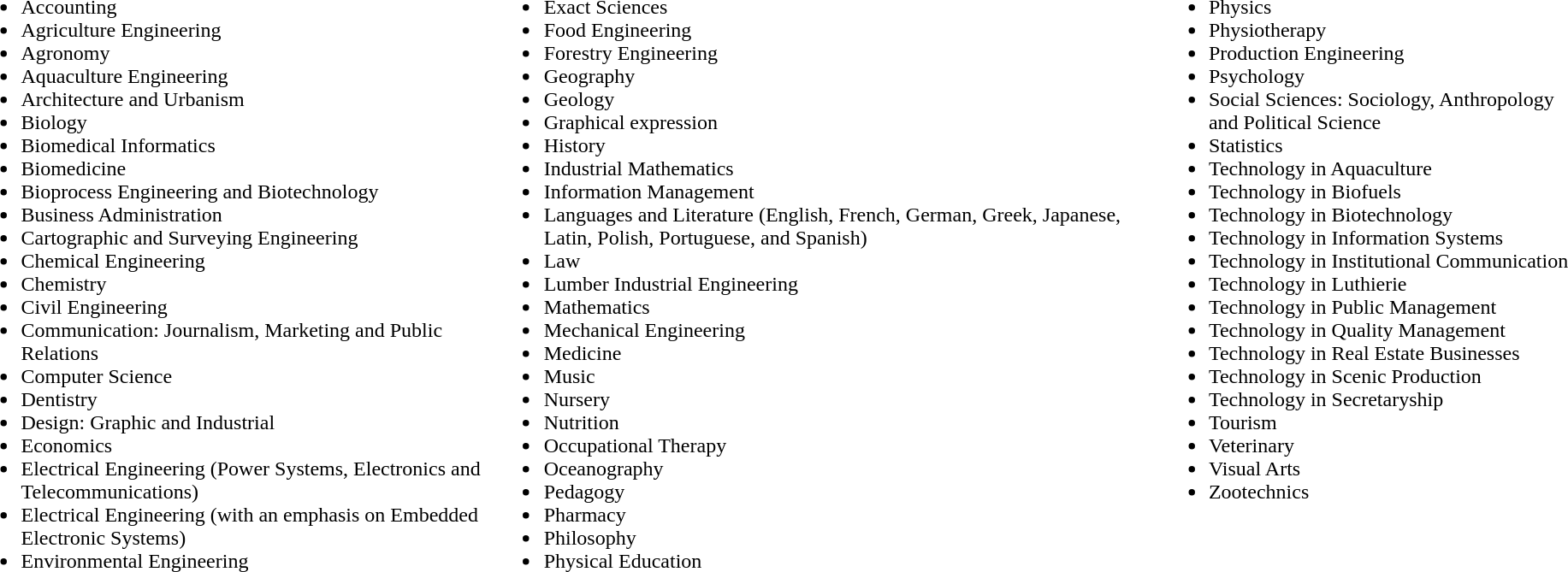<table>
<tr>
<td valign="top"><br><ul><li>Accounting</li><li>Agriculture Engineering</li><li>Agronomy</li><li>Aquaculture Engineering</li><li>Architecture and Urbanism</li><li>Biology</li><li>Biomedical Informatics</li><li>Biomedicine</li><li>Bioprocess Engineering and Biotechnology</li><li>Business Administration</li><li>Cartographic and Surveying Engineering</li><li>Chemical Engineering</li><li>Chemistry</li><li>Civil Engineering</li><li>Communication: Journalism, Marketing and Public Relations</li><li>Computer Science</li><li>Dentistry</li><li>Design: Graphic and Industrial</li><li>Economics</li><li>Electrical Engineering (Power Systems, Electronics and Telecommunications)</li><li>Electrical Engineering (with an emphasis on Embedded Electronic Systems)</li><li>Environmental Engineering</li></ul></td>
<td valign="top"><br><ul><li>Exact Sciences</li><li>Food Engineering</li><li>Forestry Engineering</li><li>Geography</li><li>Geology</li><li>Graphical expression</li><li>History</li><li>Industrial Mathematics</li><li>Information Management</li><li>Languages and Literature (English, French, German, Greek, Japanese, Latin, Polish, Portuguese, and Spanish)</li><li>Law</li><li>Lumber Industrial Engineering</li><li>Mathematics</li><li>Mechanical Engineering</li><li>Medicine</li><li>Music</li><li>Nursery</li><li>Nutrition</li><li>Occupational Therapy</li><li>Oceanography</li><li>Pedagogy</li><li>Pharmacy</li><li>Philosophy</li><li>Physical Education</li></ul></td>
<td valign="top"><br><ul><li>Physics</li><li>Physiotherapy</li><li>Production Engineering</li><li>Psychology</li><li>Social Sciences: Sociology, Anthropology and Political Science</li><li>Statistics</li><li>Technology in Aquaculture</li><li>Technology in Biofuels</li><li>Technology in Biotechnology</li><li>Technology in Information Systems</li><li>Technology in Institutional Communication</li><li>Technology in Luthierie</li><li>Technology in Public Management</li><li>Technology in Quality Management</li><li>Technology in Real Estate Businesses</li><li>Technology in Scenic Production</li><li>Technology in Secretaryship</li><li>Tourism</li><li>Veterinary</li><li>Visual Arts</li><li>Zootechnics</li></ul></td>
</tr>
</table>
